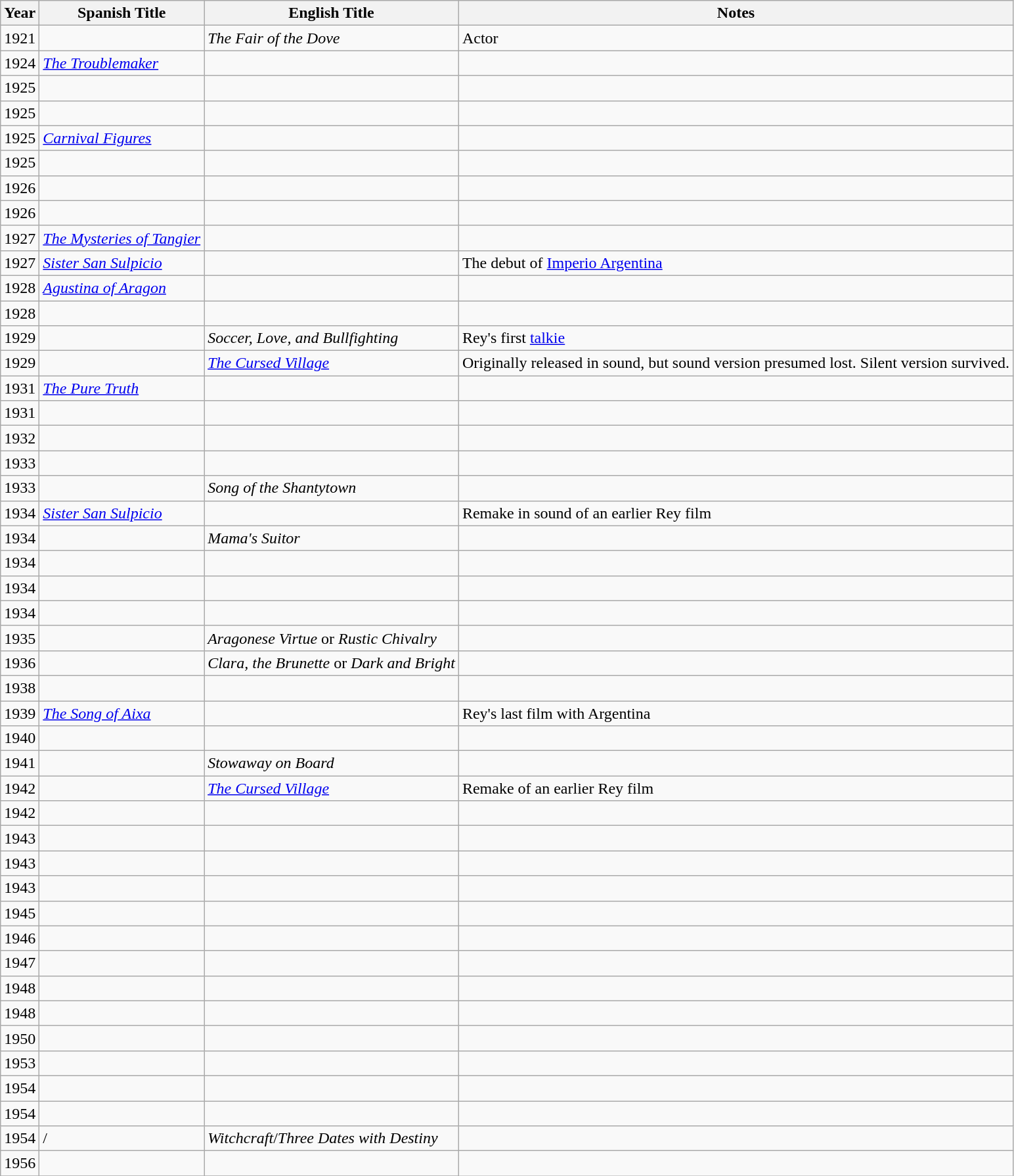<table class="wikitable sortable">
<tr>
<th>Year</th>
<th>Spanish Title</th>
<th>English Title</th>
<th>Notes</th>
</tr>
<tr>
<td>1921</td>
<td><em></em></td>
<td><em>The Fair of the Dove</em></td>
<td>Actor</td>
</tr>
<tr>
<td>1924</td>
<td><em><a href='#'>The Troublemaker</a></em></td>
<td></td>
<td></td>
</tr>
<tr>
<td>1925</td>
<td><em></em></td>
<td></td>
<td></td>
</tr>
<tr>
<td>1925</td>
<td><em></em></td>
<td></td>
<td></td>
</tr>
<tr>
<td>1925</td>
<td><em><a href='#'>Carnival Figures</a></em></td>
<td></td>
<td></td>
</tr>
<tr>
<td>1925</td>
<td><em></em></td>
<td></td>
<td></td>
</tr>
<tr>
<td>1926</td>
<td><em></em></td>
<td></td>
<td></td>
</tr>
<tr>
<td>1926</td>
<td><em></em></td>
<td></td>
<td></td>
</tr>
<tr>
<td>1927</td>
<td><em><a href='#'>The Mysteries of Tangier</a></em></td>
<td></td>
<td></td>
</tr>
<tr>
<td>1927</td>
<td><em><a href='#'>Sister San Sulpicio</a></em></td>
<td></td>
<td>The debut of <a href='#'>Imperio Argentina</a></td>
</tr>
<tr>
<td>1928</td>
<td><em><a href='#'>Agustina of Aragon</a></em></td>
<td></td>
<td></td>
</tr>
<tr>
<td>1928</td>
<td><em></em></td>
<td></td>
<td></td>
</tr>
<tr>
<td>1929</td>
<td><em></em></td>
<td><em>Soccer, Love, and Bullfighting</em></td>
<td>Rey's first <a href='#'>talkie</a></td>
</tr>
<tr>
<td>1929</td>
<td><em></em></td>
<td><em><a href='#'>The Cursed Village</a></em></td>
<td>Originally released in sound, but sound version presumed lost. Silent version survived.</td>
</tr>
<tr>
<td>1931</td>
<td><em><a href='#'>The Pure Truth</a></em></td>
<td></td>
<td></td>
</tr>
<tr>
<td>1931</td>
<td><em></em></td>
<td></td>
<td></td>
</tr>
<tr>
<td>1932</td>
<td><em></em></td>
<td></td>
<td></td>
</tr>
<tr>
<td>1933</td>
<td><em></em></td>
<td></td>
<td></td>
</tr>
<tr>
<td>1933</td>
<td><em></em></td>
<td><em>Song of the Shantytown</em></td>
<td></td>
</tr>
<tr>
<td>1934</td>
<td><em><a href='#'>Sister San Sulpicio</a></em></td>
<td></td>
<td>Remake in sound of an earlier Rey film</td>
</tr>
<tr>
<td>1934</td>
<td><em></em></td>
<td><em>Mama's Suitor</em></td>
<td></td>
</tr>
<tr>
<td>1934</td>
<td><em></em></td>
<td></td>
<td></td>
</tr>
<tr>
<td>1934</td>
<td><em></em></td>
<td></td>
<td></td>
</tr>
<tr>
<td>1934</td>
<td><em></em></td>
<td></td>
<td></td>
</tr>
<tr>
<td>1935</td>
<td><em></em></td>
<td><em>Aragonese Virtue</em> or <em>Rustic Chivalry</em></td>
<td></td>
</tr>
<tr>
<td>1936</td>
<td><em></em></td>
<td><em>Clara, the Brunette</em> or <em>Dark and Bright</em></td>
<td></td>
</tr>
<tr>
<td>1938</td>
<td><em></em></td>
<td></td>
<td></td>
</tr>
<tr>
<td>1939</td>
<td><em><a href='#'>The Song of Aixa</a></em></td>
<td></td>
<td>Rey's last film with Argentina</td>
</tr>
<tr>
<td>1940</td>
<td><em></em></td>
<td></td>
<td></td>
</tr>
<tr>
<td>1941</td>
<td><em></em></td>
<td><em>Stowaway on Board</em></td>
<td></td>
</tr>
<tr>
<td>1942</td>
<td><em></em></td>
<td><em><a href='#'>The Cursed Village</a></em></td>
<td>Remake of an earlier Rey film</td>
</tr>
<tr>
<td>1942</td>
<td><em></em></td>
<td></td>
<td></td>
</tr>
<tr>
<td>1943</td>
<td><em></em></td>
<td></td>
<td></td>
</tr>
<tr>
<td>1943</td>
<td><em></em></td>
<td></td>
<td></td>
</tr>
<tr>
<td>1943</td>
<td><em></em></td>
<td></td>
<td></td>
</tr>
<tr>
<td>1945</td>
<td><em></em></td>
<td></td>
<td></td>
</tr>
<tr>
<td>1946</td>
<td><em></em></td>
<td></td>
<td></td>
</tr>
<tr>
<td>1947</td>
<td><em></em></td>
<td></td>
<td></td>
</tr>
<tr>
<td>1948</td>
<td><em></em></td>
<td></td>
<td></td>
</tr>
<tr>
<td>1948</td>
<td><em></em></td>
<td></td>
<td></td>
</tr>
<tr>
<td>1950</td>
<td><em></em></td>
<td></td>
<td></td>
</tr>
<tr>
<td>1953</td>
<td><em></em></td>
<td></td>
<td></td>
</tr>
<tr>
<td>1954</td>
<td><em></em></td>
<td></td>
<td></td>
</tr>
<tr>
<td>1954</td>
<td><em></em></td>
<td></td>
<td></td>
</tr>
<tr>
<td>1954</td>
<td><em></em>/<em></em></td>
<td><em>Witchcraft</em>/<em>Three Dates with Destiny</em></td>
<td></td>
</tr>
<tr>
<td>1956</td>
<td><em></em></td>
<td></td>
</tr>
<tr>
</tr>
</table>
